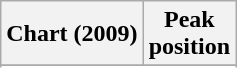<table class="wikitable plainrowheaders" style="text-align:center">
<tr>
<th scope="col">Chart (2009)</th>
<th scope="col">Peak<br>position</th>
</tr>
<tr>
</tr>
<tr>
</tr>
</table>
